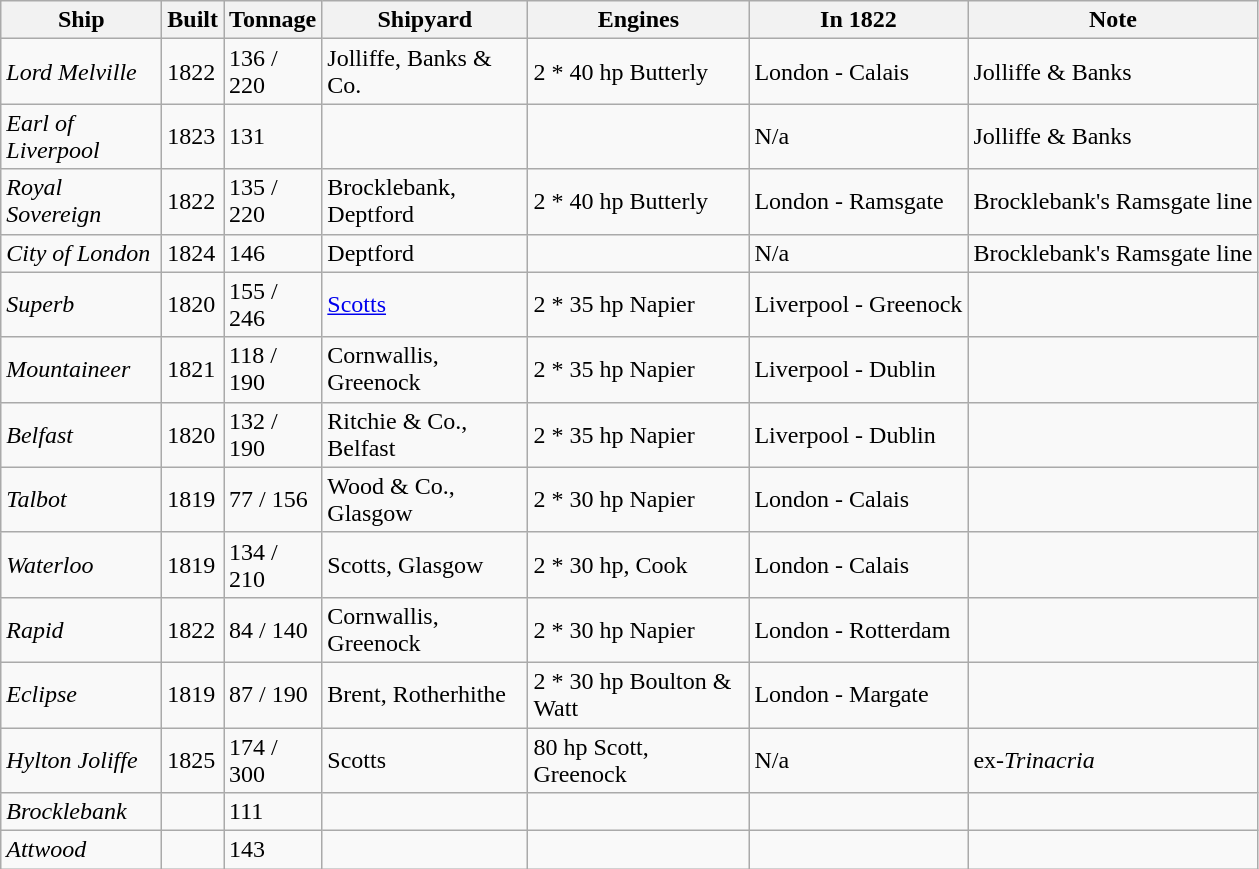<table class="wikitable sortable nowraplinks">
<tr>
<th width="100">Ship</th>
<th width="15">Built</th>
<th width="25">Tonnage</th>
<th width="130">Shipyard</th>
<th width="140">Engines</th>
<th class=unsortable>In 1822</th>
<th class=unsortable>Note</th>
</tr>
<tr>
<td><em>Lord Melville</em></td>
<td>1822</td>
<td>136 / 220</td>
<td>Jolliffe, Banks & Co.</td>
<td>2 * 40 hp Butterly</td>
<td>London - Calais</td>
<td>Jolliffe & Banks</td>
</tr>
<tr>
<td><em>Earl of Liverpool</em></td>
<td>1823</td>
<td>131</td>
<td></td>
<td></td>
<td>N/a</td>
<td>Jolliffe & Banks</td>
</tr>
<tr>
<td><em>Royal Sovereign</em></td>
<td>1822</td>
<td>135 / 220</td>
<td>Brocklebank, Deptford</td>
<td>2 * 40 hp Butterly</td>
<td>London - Ramsgate</td>
<td>Brocklebank's Ramsgate line</td>
</tr>
<tr>
<td><em>City of London</em></td>
<td>1824</td>
<td>146</td>
<td>Deptford</td>
<td></td>
<td>N/a</td>
<td>Brocklebank's Ramsgate line</td>
</tr>
<tr>
<td><em>Superb</em></td>
<td>1820</td>
<td>155 / 246</td>
<td><a href='#'>Scotts</a></td>
<td>2 * 35 hp Napier</td>
<td>Liverpool - Greenock</td>
<td></td>
</tr>
<tr>
<td><em>Mountaineer</em></td>
<td>1821</td>
<td>118 / 190</td>
<td>Cornwallis, Greenock</td>
<td>2 * 35 hp Napier</td>
<td>Liverpool - Dublin</td>
<td></td>
</tr>
<tr>
<td><em>Belfast</em></td>
<td>1820</td>
<td>132 / 190</td>
<td>Ritchie & Co., Belfast</td>
<td>2 * 35 hp Napier</td>
<td>Liverpool - Dublin</td>
<td></td>
</tr>
<tr>
<td><em>Talbot</em></td>
<td>1819</td>
<td>77 / 156</td>
<td>Wood & Co., Glasgow</td>
<td>2 * 30 hp Napier</td>
<td>London - Calais</td>
<td></td>
</tr>
<tr>
<td><em>Waterloo</em></td>
<td>1819</td>
<td>134 / 210</td>
<td>Scotts, Glasgow</td>
<td>2 * 30 hp, Cook</td>
<td>London - Calais</td>
<td></td>
</tr>
<tr>
<td><em>Rapid</em></td>
<td>1822</td>
<td>84 / 140</td>
<td>Cornwallis, Greenock</td>
<td>2 * 30 hp Napier</td>
<td>London - Rotterdam</td>
<td></td>
</tr>
<tr>
<td><em>Eclipse</em></td>
<td>1819</td>
<td>87 / 190</td>
<td>Brent, Rotherhithe</td>
<td>2 * 30 hp Boulton & Watt</td>
<td>London - Margate</td>
<td></td>
</tr>
<tr>
<td><em>Hylton Joliffe</em></td>
<td>1825</td>
<td>174 / 300</td>
<td>Scotts</td>
<td>80 hp Scott, Greenock</td>
<td>N/a</td>
<td>ex-<em>Trinacria</em></td>
</tr>
<tr>
<td><em>Brocklebank</em></td>
<td></td>
<td>111</td>
<td></td>
<td></td>
<td></td>
<td></td>
</tr>
<tr>
<td><em>Attwood</em></td>
<td></td>
<td>143</td>
<td></td>
<td></td>
<td></td>
<td></td>
</tr>
</table>
